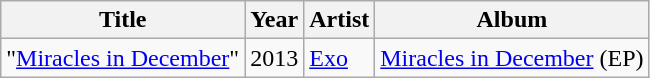<table class="wikitable">
<tr>
<th>Title</th>
<th>Year</th>
<th>Artist</th>
<th>Album</th>
</tr>
<tr>
<td>"<a href='#'>Miracles in December</a>" </td>
<td align="center">2013</td>
<td><a href='#'>Exo</a></td>
<td><a href='#'>Miracles in December</a> (EP)</td>
</tr>
</table>
